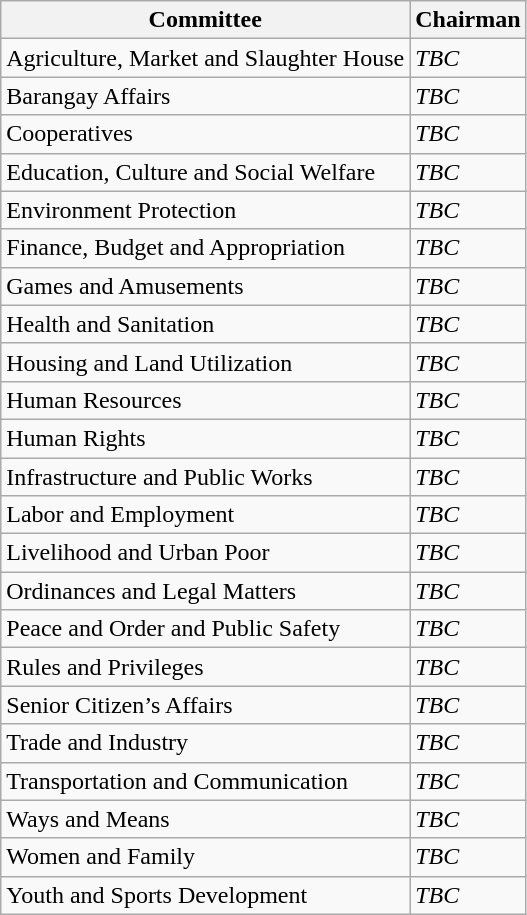<table class="wikitable">
<tr>
<th>Committee</th>
<th>Chairman</th>
</tr>
<tr>
<td>Agriculture, Market and Slaughter House</td>
<td><em>TBC</em></td>
</tr>
<tr>
<td>Barangay Affairs</td>
<td><em>TBC</em></td>
</tr>
<tr>
<td>Cooperatives</td>
<td><em>TBC</em></td>
</tr>
<tr>
<td>Education, Culture and Social Welfare</td>
<td><em>TBC</em></td>
</tr>
<tr>
<td>Environment Protection</td>
<td><em>TBC</em></td>
</tr>
<tr>
<td>Finance, Budget and Appropriation</td>
<td><em>TBC</em></td>
</tr>
<tr>
<td>Games and Amusements</td>
<td><em>TBC</em></td>
</tr>
<tr>
<td>Health and Sanitation</td>
<td><em>TBC</em></td>
</tr>
<tr>
<td>Housing and Land Utilization</td>
<td><em>TBC</em></td>
</tr>
<tr>
<td>Human Resources</td>
<td><em>TBC</em></td>
</tr>
<tr>
<td>Human Rights</td>
<td><em>TBC</em></td>
</tr>
<tr>
<td>Infrastructure and Public Works</td>
<td><em>TBC</em></td>
</tr>
<tr>
<td>Labor and Employment</td>
<td><em>TBC</em></td>
</tr>
<tr>
<td>Livelihood and Urban Poor</td>
<td><em>TBC</em></td>
</tr>
<tr>
<td>Ordinances and Legal Matters</td>
<td><em>TBC</em></td>
</tr>
<tr>
<td>Peace and Order and Public Safety</td>
<td><em>TBC</em></td>
</tr>
<tr>
<td>Rules and Privileges</td>
<td><em>TBC</em></td>
</tr>
<tr>
<td>Senior Citizen’s Affairs</td>
<td><em>TBC</em></td>
</tr>
<tr>
<td>Trade and Industry</td>
<td><em>TBC</em></td>
</tr>
<tr>
<td>Transportation and Communication</td>
<td><em>TBC</em></td>
</tr>
<tr>
<td>Ways and Means</td>
<td><em>TBC</em></td>
</tr>
<tr>
<td>Women and Family</td>
<td><em>TBC</em></td>
</tr>
<tr>
<td>Youth and Sports Development</td>
<td><em>TBC</em></td>
</tr>
</table>
